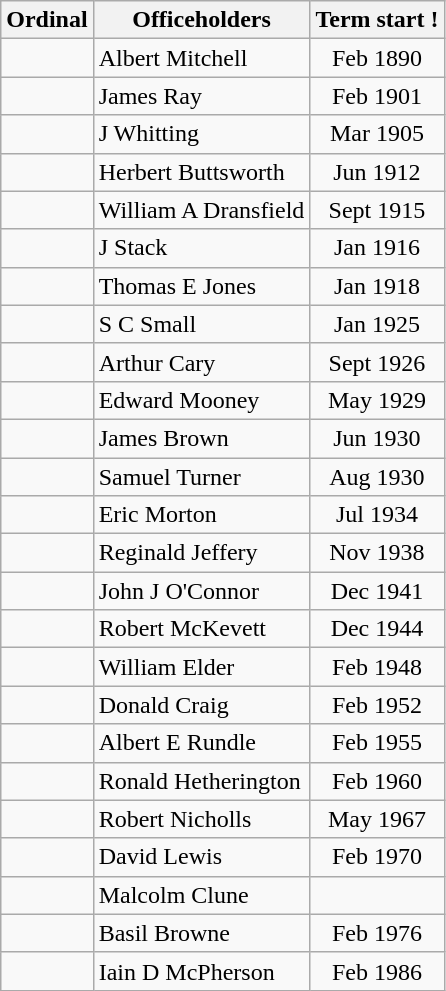<table class="wikitable sortable">
<tr>
<th>Ordinal</th>
<th>Officeholders</th>
<th>Term start !</th>
</tr>
<tr>
<td align=center></td>
<td>Albert Mitchell</td>
<td align=center>Feb 1890</td>
</tr>
<tr>
<td align=center></td>
<td>James Ray</td>
<td align=center>Feb 1901</td>
</tr>
<tr>
<td align=center></td>
<td>J Whitting</td>
<td align=center>Mar 1905</td>
</tr>
<tr>
<td align=center></td>
<td>Herbert Buttsworth</td>
<td align=center>Jun 1912</td>
</tr>
<tr>
<td align=center></td>
<td>William A Dransfield</td>
<td align=center>Sept 1915</td>
</tr>
<tr>
<td align=center></td>
<td>J Stack</td>
<td align=center>Jan 1916</td>
</tr>
<tr>
<td align=center></td>
<td>Thomas E Jones</td>
<td align=center>Jan 1918</td>
</tr>
<tr>
<td align=center></td>
<td>S C Small</td>
<td align=center>Jan 1925</td>
</tr>
<tr>
<td align=center></td>
<td>Arthur Cary</td>
<td align=center>Sept 1926</td>
</tr>
<tr>
<td align=center></td>
<td>Edward Mooney</td>
<td align=center>May 1929</td>
</tr>
<tr>
<td align=center></td>
<td>James Brown</td>
<td align=center>Jun 1930</td>
</tr>
<tr>
<td align=center></td>
<td>Samuel Turner</td>
<td align=center>Aug 1930</td>
</tr>
<tr>
<td align=center></td>
<td>Eric Morton</td>
<td align=center>Jul 1934</td>
</tr>
<tr>
<td align=center></td>
<td>Reginald Jeffery</td>
<td align=center>Nov 1938</td>
</tr>
<tr>
<td align=center></td>
<td>John J O'Connor</td>
<td align=center>Dec 1941</td>
</tr>
<tr>
<td align=center></td>
<td>Robert McKevett</td>
<td align=center>Dec 1944</td>
</tr>
<tr>
<td align=center></td>
<td>William Elder</td>
<td align=center>Feb 1948</td>
</tr>
<tr>
<td align=center></td>
<td>Donald Craig</td>
<td align=center>Feb 1952</td>
</tr>
<tr>
<td align=center></td>
<td>Albert E Rundle</td>
<td align=center>Feb 1955</td>
</tr>
<tr>
<td align=center></td>
<td>Ronald Hetherington</td>
<td align=center>Feb 1960</td>
</tr>
<tr>
<td align=center></td>
<td>Robert Nicholls</td>
<td align=center>May 1967</td>
</tr>
<tr>
<td align=center></td>
<td>David Lewis</td>
<td align=center>Feb 1970</td>
</tr>
<tr>
<td align=center></td>
<td>Malcolm Clune</td>
<td align=center></td>
</tr>
<tr>
<td align=center></td>
<td>Basil Browne</td>
<td align=center>Feb 1976</td>
</tr>
<tr>
<td align=center></td>
<td>Iain D McPherson</td>
<td align=center>Feb 1986</td>
</tr>
</table>
